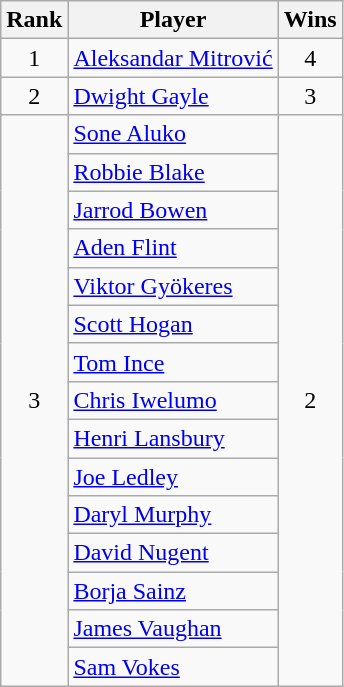<table class="wikitable">
<tr>
<th>Rank</th>
<th>Player</th>
<th>Wins</th>
</tr>
<tr>
<td rowspan="1" style="text-align:center">1</td>
<td> <a href='#'>Aleksandar Mitrović</a></td>
<td rowspan="1" style="text-align:center">4</td>
</tr>
<tr>
<td rowspan="1" style="text-align:center">2</td>
<td> <a href='#'>Dwight Gayle</a></td>
<td rowspan="1" style="text-align:center">3</td>
</tr>
<tr>
<td rowspan="15" style="text-align:center">3</td>
<td> <a href='#'>Sone Aluko</a></td>
<td rowspan="15" style="text-align:center">2</td>
</tr>
<tr>
<td> <a href='#'>Robbie Blake</a></td>
</tr>
<tr>
<td> <a href='#'>Jarrod Bowen</a></td>
</tr>
<tr>
<td> <a href='#'>Aden Flint</a></td>
</tr>
<tr>
<td> <a href='#'>Viktor Gyökeres</a></td>
</tr>
<tr>
<td> <a href='#'>Scott Hogan</a></td>
</tr>
<tr>
<td> <a href='#'>Tom Ince</a></td>
</tr>
<tr>
<td> <a href='#'>Chris Iwelumo</a></td>
</tr>
<tr>
<td> <a href='#'>Henri Lansbury</a></td>
</tr>
<tr>
<td> <a href='#'>Joe Ledley</a></td>
</tr>
<tr>
<td> <a href='#'>Daryl Murphy</a></td>
</tr>
<tr>
<td> <a href='#'>David Nugent</a></td>
</tr>
<tr>
<td> <a href='#'>Borja Sainz</a></td>
</tr>
<tr>
<td> <a href='#'>James Vaughan</a></td>
</tr>
<tr>
<td> <a href='#'>Sam Vokes</a></td>
</tr>
</table>
